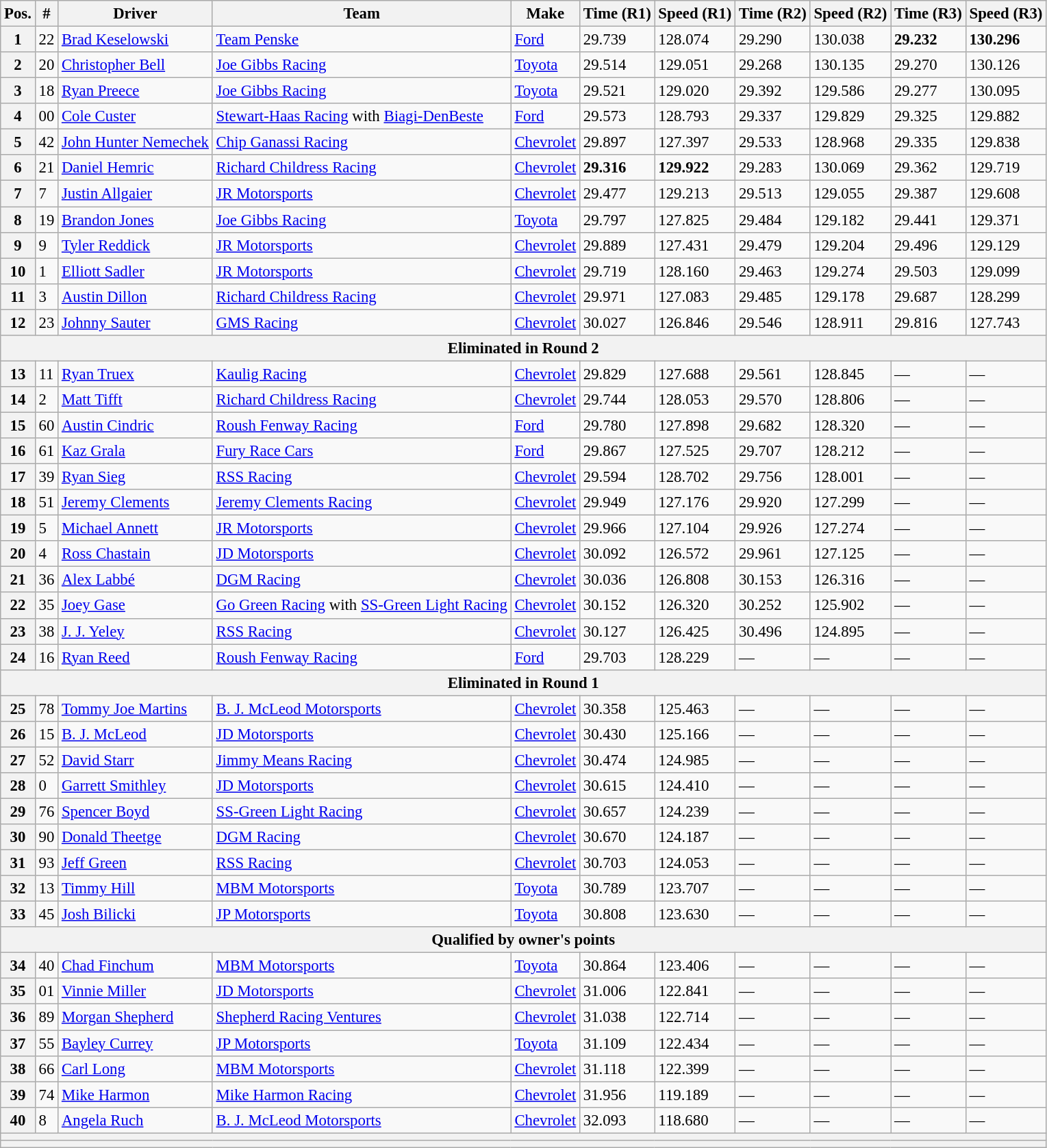<table class="wikitable" style="font-size:95%">
<tr>
<th>Pos.</th>
<th>#</th>
<th>Driver</th>
<th>Team</th>
<th>Make</th>
<th>Time (R1)</th>
<th>Speed (R1)</th>
<th>Time (R2)</th>
<th>Speed (R2)</th>
<th>Time (R3)</th>
<th>Speed (R3)</th>
</tr>
<tr>
<th>1</th>
<td>22</td>
<td><a href='#'>Brad Keselowski</a></td>
<td><a href='#'>Team Penske</a></td>
<td><a href='#'>Ford</a></td>
<td>29.739</td>
<td>128.074</td>
<td>29.290</td>
<td>130.038</td>
<td><strong>29.232</strong></td>
<td><strong>130.296</strong></td>
</tr>
<tr>
<th>2</th>
<td>20</td>
<td><a href='#'>Christopher Bell</a></td>
<td><a href='#'>Joe Gibbs Racing</a></td>
<td><a href='#'>Toyota</a></td>
<td>29.514</td>
<td>129.051</td>
<td>29.268</td>
<td>130.135</td>
<td>29.270</td>
<td>130.126</td>
</tr>
<tr>
<th>3</th>
<td>18</td>
<td><a href='#'>Ryan Preece</a></td>
<td><a href='#'>Joe Gibbs Racing</a></td>
<td><a href='#'>Toyota</a></td>
<td>29.521</td>
<td>129.020</td>
<td>29.392</td>
<td>129.586</td>
<td>29.277</td>
<td>130.095</td>
</tr>
<tr>
<th>4</th>
<td>00</td>
<td><a href='#'>Cole Custer</a></td>
<td><a href='#'>Stewart-Haas Racing</a> with <a href='#'>Biagi-DenBeste</a></td>
<td><a href='#'>Ford</a></td>
<td>29.573</td>
<td>128.793</td>
<td>29.337</td>
<td>129.829</td>
<td>29.325</td>
<td>129.882</td>
</tr>
<tr>
<th>5</th>
<td>42</td>
<td><a href='#'>John Hunter Nemechek</a></td>
<td><a href='#'>Chip Ganassi Racing</a></td>
<td><a href='#'>Chevrolet</a></td>
<td>29.897</td>
<td>127.397</td>
<td>29.533</td>
<td>128.968</td>
<td>29.335</td>
<td>129.838</td>
</tr>
<tr>
<th>6</th>
<td>21</td>
<td><a href='#'>Daniel Hemric</a></td>
<td><a href='#'>Richard Childress Racing</a></td>
<td><a href='#'>Chevrolet</a></td>
<td><strong>29.316</strong></td>
<td><strong>129.922</strong></td>
<td>29.283</td>
<td>130.069</td>
<td>29.362</td>
<td>129.719</td>
</tr>
<tr>
<th>7</th>
<td>7</td>
<td><a href='#'>Justin Allgaier</a></td>
<td><a href='#'>JR Motorsports</a></td>
<td><a href='#'>Chevrolet</a></td>
<td>29.477</td>
<td>129.213</td>
<td>29.513</td>
<td>129.055</td>
<td>29.387</td>
<td>129.608</td>
</tr>
<tr>
<th>8</th>
<td>19</td>
<td><a href='#'>Brandon Jones</a></td>
<td><a href='#'>Joe Gibbs Racing</a></td>
<td><a href='#'>Toyota</a></td>
<td>29.797</td>
<td>127.825</td>
<td>29.484</td>
<td>129.182</td>
<td>29.441</td>
<td>129.371</td>
</tr>
<tr>
<th>9</th>
<td>9</td>
<td><a href='#'>Tyler Reddick</a></td>
<td><a href='#'>JR Motorsports</a></td>
<td><a href='#'>Chevrolet</a></td>
<td>29.889</td>
<td>127.431</td>
<td>29.479</td>
<td>129.204</td>
<td>29.496</td>
<td>129.129</td>
</tr>
<tr>
<th>10</th>
<td>1</td>
<td><a href='#'>Elliott Sadler</a></td>
<td><a href='#'>JR Motorsports</a></td>
<td><a href='#'>Chevrolet</a></td>
<td>29.719</td>
<td>128.160</td>
<td>29.463</td>
<td>129.274</td>
<td>29.503</td>
<td>129.099</td>
</tr>
<tr>
<th>11</th>
<td>3</td>
<td><a href='#'>Austin Dillon</a></td>
<td><a href='#'>Richard Childress Racing</a></td>
<td><a href='#'>Chevrolet</a></td>
<td>29.971</td>
<td>127.083</td>
<td>29.485</td>
<td>129.178</td>
<td>29.687</td>
<td>128.299</td>
</tr>
<tr>
<th>12</th>
<td>23</td>
<td><a href='#'>Johnny Sauter</a></td>
<td><a href='#'>GMS Racing</a></td>
<td><a href='#'>Chevrolet</a></td>
<td>30.027</td>
<td>126.846</td>
<td>29.546</td>
<td>128.911</td>
<td>29.816</td>
<td>127.743</td>
</tr>
<tr>
<th colspan="11">Eliminated in Round 2</th>
</tr>
<tr>
<th>13</th>
<td>11</td>
<td><a href='#'>Ryan Truex</a></td>
<td><a href='#'>Kaulig Racing</a></td>
<td><a href='#'>Chevrolet</a></td>
<td>29.829</td>
<td>127.688</td>
<td>29.561</td>
<td>128.845</td>
<td>—</td>
<td>—</td>
</tr>
<tr>
<th>14</th>
<td>2</td>
<td><a href='#'>Matt Tifft</a></td>
<td><a href='#'>Richard Childress Racing</a></td>
<td><a href='#'>Chevrolet</a></td>
<td>29.744</td>
<td>128.053</td>
<td>29.570</td>
<td>128.806</td>
<td>—</td>
<td>—</td>
</tr>
<tr>
<th>15</th>
<td>60</td>
<td><a href='#'>Austin Cindric</a></td>
<td><a href='#'>Roush Fenway Racing</a></td>
<td><a href='#'>Ford</a></td>
<td>29.780</td>
<td>127.898</td>
<td>29.682</td>
<td>128.320</td>
<td>—</td>
<td>—</td>
</tr>
<tr>
<th>16</th>
<td>61</td>
<td><a href='#'>Kaz Grala</a></td>
<td><a href='#'>Fury Race Cars</a></td>
<td><a href='#'>Ford</a></td>
<td>29.867</td>
<td>127.525</td>
<td>29.707</td>
<td>128.212</td>
<td>—</td>
<td>—</td>
</tr>
<tr>
<th>17</th>
<td>39</td>
<td><a href='#'>Ryan Sieg</a></td>
<td><a href='#'>RSS Racing</a></td>
<td><a href='#'>Chevrolet</a></td>
<td>29.594</td>
<td>128.702</td>
<td>29.756</td>
<td>128.001</td>
<td>—</td>
<td>—</td>
</tr>
<tr>
<th>18</th>
<td>51</td>
<td><a href='#'>Jeremy Clements</a></td>
<td><a href='#'>Jeremy Clements Racing</a></td>
<td><a href='#'>Chevrolet</a></td>
<td>29.949</td>
<td>127.176</td>
<td>29.920</td>
<td>127.299</td>
<td>—</td>
<td>—</td>
</tr>
<tr>
<th>19</th>
<td>5</td>
<td><a href='#'>Michael Annett</a></td>
<td><a href='#'>JR Motorsports</a></td>
<td><a href='#'>Chevrolet</a></td>
<td>29.966</td>
<td>127.104</td>
<td>29.926</td>
<td>127.274</td>
<td>—</td>
<td>—</td>
</tr>
<tr>
<th>20</th>
<td>4</td>
<td><a href='#'>Ross Chastain</a></td>
<td><a href='#'>JD Motorsports</a></td>
<td><a href='#'>Chevrolet</a></td>
<td>30.092</td>
<td>126.572</td>
<td>29.961</td>
<td>127.125</td>
<td>—</td>
<td>—</td>
</tr>
<tr>
<th>21</th>
<td>36</td>
<td><a href='#'>Alex Labbé</a></td>
<td><a href='#'>DGM Racing</a></td>
<td><a href='#'>Chevrolet</a></td>
<td>30.036</td>
<td>126.808</td>
<td>30.153</td>
<td>126.316</td>
<td>—</td>
<td>—</td>
</tr>
<tr>
<th>22</th>
<td>35</td>
<td><a href='#'>Joey Gase</a></td>
<td><a href='#'>Go Green Racing</a> with <a href='#'>SS-Green Light Racing</a></td>
<td><a href='#'>Chevrolet</a></td>
<td>30.152</td>
<td>126.320</td>
<td>30.252</td>
<td>125.902</td>
<td>—</td>
<td>—</td>
</tr>
<tr>
<th>23</th>
<td>38</td>
<td><a href='#'>J. J. Yeley</a></td>
<td><a href='#'>RSS Racing</a></td>
<td><a href='#'>Chevrolet</a></td>
<td>30.127</td>
<td>126.425</td>
<td>30.496</td>
<td>124.895</td>
<td>—</td>
<td>—</td>
</tr>
<tr>
<th>24</th>
<td>16</td>
<td><a href='#'>Ryan Reed</a></td>
<td><a href='#'>Roush Fenway Racing</a></td>
<td><a href='#'>Ford</a></td>
<td>29.703</td>
<td>128.229</td>
<td>—</td>
<td>—</td>
<td>—</td>
<td>—</td>
</tr>
<tr>
<th colspan="11">Eliminated in Round 1</th>
</tr>
<tr>
<th>25</th>
<td>78</td>
<td><a href='#'>Tommy Joe Martins</a></td>
<td><a href='#'>B. J. McLeod Motorsports</a></td>
<td><a href='#'>Chevrolet</a></td>
<td>30.358</td>
<td>125.463</td>
<td>—</td>
<td>—</td>
<td>—</td>
<td>—</td>
</tr>
<tr>
<th>26</th>
<td>15</td>
<td><a href='#'>B. J. McLeod</a></td>
<td><a href='#'>JD Motorsports</a></td>
<td><a href='#'>Chevrolet</a></td>
<td>30.430</td>
<td>125.166</td>
<td>—</td>
<td>—</td>
<td>—</td>
<td>—</td>
</tr>
<tr>
<th>27</th>
<td>52</td>
<td><a href='#'>David Starr</a></td>
<td><a href='#'>Jimmy Means Racing</a></td>
<td><a href='#'>Chevrolet</a></td>
<td>30.474</td>
<td>124.985</td>
<td>—</td>
<td>—</td>
<td>—</td>
<td>—</td>
</tr>
<tr>
<th>28</th>
<td>0</td>
<td><a href='#'>Garrett Smithley</a></td>
<td><a href='#'>JD Motorsports</a></td>
<td><a href='#'>Chevrolet</a></td>
<td>30.615</td>
<td>124.410</td>
<td>—</td>
<td>—</td>
<td>—</td>
<td>—</td>
</tr>
<tr>
<th>29</th>
<td>76</td>
<td><a href='#'>Spencer Boyd</a></td>
<td><a href='#'>SS-Green Light Racing</a></td>
<td><a href='#'>Chevrolet</a></td>
<td>30.657</td>
<td>124.239</td>
<td>—</td>
<td>—</td>
<td>—</td>
<td>—</td>
</tr>
<tr>
<th>30</th>
<td>90</td>
<td><a href='#'>Donald Theetge</a></td>
<td><a href='#'>DGM Racing</a></td>
<td><a href='#'>Chevrolet</a></td>
<td>30.670</td>
<td>124.187</td>
<td>—</td>
<td>—</td>
<td>—</td>
<td>—</td>
</tr>
<tr>
<th>31</th>
<td>93</td>
<td><a href='#'>Jeff Green</a></td>
<td><a href='#'>RSS Racing</a></td>
<td><a href='#'>Chevrolet</a></td>
<td>30.703</td>
<td>124.053</td>
<td>—</td>
<td>—</td>
<td>—</td>
<td>—</td>
</tr>
<tr>
<th>32</th>
<td>13</td>
<td><a href='#'>Timmy Hill</a></td>
<td><a href='#'>MBM Motorsports</a></td>
<td><a href='#'>Toyota</a></td>
<td>30.789</td>
<td>123.707</td>
<td>—</td>
<td>—</td>
<td>—</td>
<td>—</td>
</tr>
<tr>
<th>33</th>
<td>45</td>
<td><a href='#'>Josh Bilicki</a></td>
<td><a href='#'>JP Motorsports</a></td>
<td><a href='#'>Toyota</a></td>
<td>30.808</td>
<td>123.630</td>
<td>—</td>
<td>—</td>
<td>—</td>
<td>—</td>
</tr>
<tr>
<th colspan="11">Qualified by owner's points</th>
</tr>
<tr>
<th>34</th>
<td>40</td>
<td><a href='#'>Chad Finchum</a></td>
<td><a href='#'>MBM Motorsports</a></td>
<td><a href='#'>Toyota</a></td>
<td>30.864</td>
<td>123.406</td>
<td>—</td>
<td>—</td>
<td>—</td>
<td>—</td>
</tr>
<tr>
<th>35</th>
<td>01</td>
<td><a href='#'>Vinnie Miller</a></td>
<td><a href='#'>JD Motorsports</a></td>
<td><a href='#'>Chevrolet</a></td>
<td>31.006</td>
<td>122.841</td>
<td>—</td>
<td>—</td>
<td>—</td>
<td>—</td>
</tr>
<tr>
<th>36</th>
<td>89</td>
<td><a href='#'>Morgan Shepherd</a></td>
<td><a href='#'>Shepherd Racing Ventures</a></td>
<td><a href='#'>Chevrolet</a></td>
<td>31.038</td>
<td>122.714</td>
<td>—</td>
<td>—</td>
<td>—</td>
<td>—</td>
</tr>
<tr>
<th>37</th>
<td>55</td>
<td><a href='#'>Bayley Currey</a></td>
<td><a href='#'>JP Motorsports</a></td>
<td><a href='#'>Toyota</a></td>
<td>31.109</td>
<td>122.434</td>
<td>—</td>
<td>—</td>
<td>—</td>
<td>—</td>
</tr>
<tr>
<th>38</th>
<td>66</td>
<td><a href='#'>Carl Long</a></td>
<td><a href='#'>MBM Motorsports</a></td>
<td><a href='#'>Chevrolet</a></td>
<td>31.118</td>
<td>122.399</td>
<td>—</td>
<td>—</td>
<td>—</td>
<td>—</td>
</tr>
<tr>
<th>39</th>
<td>74</td>
<td><a href='#'>Mike Harmon</a></td>
<td><a href='#'>Mike Harmon Racing</a></td>
<td><a href='#'>Chevrolet</a></td>
<td>31.956</td>
<td>119.189</td>
<td>—</td>
<td>—</td>
<td>—</td>
<td>—</td>
</tr>
<tr>
<th>40</th>
<td>8</td>
<td><a href='#'>Angela Ruch</a></td>
<td><a href='#'>B. J. McLeod Motorsports</a></td>
<td><a href='#'>Chevrolet</a></td>
<td>32.093</td>
<td>118.680</td>
<td>—</td>
<td>—</td>
<td>—</td>
<td>—</td>
</tr>
<tr>
<th colspan="11"></th>
</tr>
<tr>
<th colspan="11"></th>
</tr>
</table>
